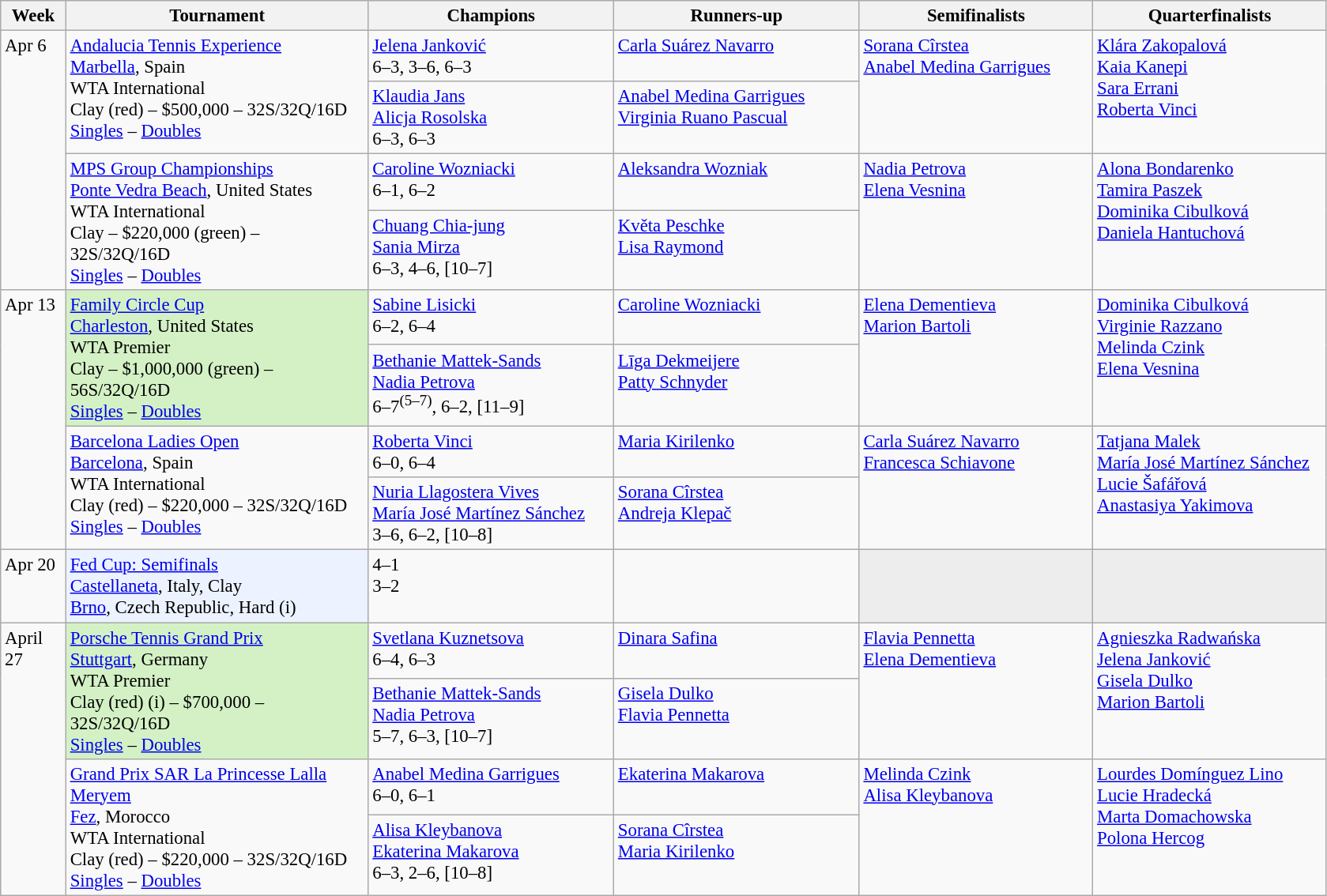<table class=wikitable style=font-size:95%>
<tr>
<th style="width:48px;">Week</th>
<th style="width:248px;">Tournament</th>
<th style="width:200px;">Champions</th>
<th style="width:200px;">Runners-up</th>
<th style="width:190px;">Semifinalists</th>
<th style="width:190px;">Quarterfinalists</th>
</tr>
<tr valign=top>
<td rowspan=4>Apr 6</td>
<td rowspan=2><a href='#'>Andalucia Tennis Experience</a><br><a href='#'>Marbella</a>, Spain<br>WTA International<br>Clay (red) – $500,000 – 32S/32Q/16D<br><a href='#'>Singles</a> – <a href='#'>Doubles</a></td>
<td> <a href='#'>Jelena Janković</a> <br> 6–3, 3–6, 6–3</td>
<td> <a href='#'>Carla Suárez Navarro</a></td>
<td rowspan=2> <a href='#'>Sorana Cîrstea</a><br> <a href='#'>Anabel Medina Garrigues</a></td>
<td rowspan=2> <a href='#'>Klára Zakopalová</a><br> <a href='#'>Kaia Kanepi</a><br> <a href='#'>Sara Errani</a><br> <a href='#'>Roberta Vinci</a></td>
</tr>
<tr valign=top>
<td> <a href='#'>Klaudia Jans</a> <br> <a href='#'>Alicja Rosolska</a><br>6–3, 6–3</td>
<td> <a href='#'>Anabel Medina Garrigues</a> <br>  <a href='#'>Virginia Ruano Pascual</a></td>
</tr>
<tr valign=top>
<td rowspan=2><a href='#'>MPS Group Championships</a><br> <a href='#'>Ponte Vedra Beach</a>, United States<br>WTA International<br>Clay – $220,000 (green) – 32S/32Q/16D<br><a href='#'>Singles</a> – <a href='#'>Doubles</a></td>
<td> <a href='#'>Caroline Wozniacki</a> <br> 6–1, 6–2</td>
<td> <a href='#'>Aleksandra Wozniak</a></td>
<td rowspan=2> <a href='#'>Nadia Petrova</a><br> <a href='#'>Elena Vesnina</a></td>
<td rowspan=2> <a href='#'>Alona Bondarenko</a><br> <a href='#'>Tamira Paszek</a><br>  <a href='#'>Dominika Cibulková</a><br> <a href='#'>Daniela Hantuchová</a></td>
</tr>
<tr valign=top>
<td> <a href='#'>Chuang Chia-jung</a> <br> <a href='#'>Sania Mirza</a><br> 6–3, 4–6, [10–7]</td>
<td> <a href='#'>Květa Peschke</a> <br> <a href='#'>Lisa Raymond</a></td>
</tr>
<tr valign=top>
<td rowspan=4>Apr 13</td>
<td style="background:#d4f1c5;" rowspan=2><a href='#'>Family Circle Cup</a><br> <a href='#'>Charleston</a>, United States<br>WTA Premier<br>Clay – $1,000,000 (green) – 56S/32Q/16D<br><a href='#'>Singles</a> – <a href='#'>Doubles</a></td>
<td> <a href='#'>Sabine Lisicki</a> <br> 6–2, 6–4</td>
<td> <a href='#'>Caroline Wozniacki</a></td>
<td rowspan=2> <a href='#'>Elena Dementieva</a><br> <a href='#'>Marion Bartoli</a></td>
<td rowspan=2> <a href='#'>Dominika Cibulková</a><br> <a href='#'>Virginie Razzano</a><br> <a href='#'>Melinda Czink</a><br> <a href='#'>Elena Vesnina</a></td>
</tr>
<tr valign=top>
<td>  <a href='#'>Bethanie Mattek-Sands</a> <br>  <a href='#'>Nadia Petrova</a><br>6–7<sup>(5–7)</sup>, 6–2, [11–9]</td>
<td>  <a href='#'>Līga Dekmeijere</a> <br>   <a href='#'>Patty Schnyder</a></td>
</tr>
<tr valign=top>
<td rowspan=2><a href='#'>Barcelona Ladies Open</a><br><a href='#'>Barcelona</a>, Spain<br>WTA International<br>Clay (red) – $220,000 – 32S/32Q/16D<br><a href='#'>Singles</a> – <a href='#'>Doubles</a></td>
<td> <a href='#'>Roberta Vinci</a> <br> 6–0, 6–4</td>
<td> <a href='#'>Maria Kirilenko</a></td>
<td rowspan=2> <a href='#'>Carla Suárez Navarro</a><br> <a href='#'>Francesca Schiavone</a></td>
<td rowspan=2> <a href='#'>Tatjana Malek</a><br> <a href='#'>María José Martínez Sánchez</a><br> <a href='#'>Lucie Šafářová</a><br> <a href='#'>Anastasiya Yakimova</a></td>
</tr>
<tr valign=top>
<td> <a href='#'>Nuria Llagostera Vives</a> <br> <a href='#'>María José Martínez Sánchez</a><br>3–6, 6–2, [10–8]</td>
<td> <a href='#'>Sorana Cîrstea</a> <br> <a href='#'>Andreja Klepač</a></td>
</tr>
<tr valign=top>
<td rowspan=1>Apr 20</td>
<td bgcolor="#ECF2FF" rowspan=1><a href='#'>Fed Cup: Semifinals</a> <br> <a href='#'>Castellaneta</a>, Italy, Clay <br> <a href='#'>Brno</a>, Czech Republic, Hard (i)</td>
<td> 4–1<br> 3–2</td>
<td><br></td>
<td bgcolor="#ededed"></td>
<td bgcolor="#ededed"></td>
</tr>
<tr valign=top>
<td rowspan=4>April 27</td>
<td style="background:#d4f1c5;" rowspan=2><a href='#'>Porsche Tennis Grand Prix</a><br><a href='#'>Stuttgart</a>, Germany<br>WTA Premier<br>Clay (red) (i) – $700,000 – 32S/32Q/16D<br><a href='#'>Singles</a> – <a href='#'>Doubles</a></td>
<td> <a href='#'>Svetlana Kuznetsova</a> <br>6–4, 6–3</td>
<td> <a href='#'>Dinara Safina</a></td>
<td rowspan=2> <a href='#'>Flavia Pennetta</a><br>   <a href='#'>Elena Dementieva</a></td>
<td rowspan=2> <a href='#'>Agnieszka Radwańska</a><br> <a href='#'>Jelena Janković</a><br> <a href='#'>Gisela Dulko</a> <br>  <a href='#'>Marion Bartoli</a></td>
</tr>
<tr valign=top>
<td> <a href='#'>Bethanie Mattek-Sands</a>  <br> <a href='#'>Nadia Petrova</a><br>5–7, 6–3, [10–7]</td>
<td> <a href='#'>Gisela Dulko</a>  <br> <a href='#'>Flavia Pennetta</a></td>
</tr>
<tr valign=top>
<td rowspan=2><a href='#'>Grand Prix SAR La Princesse Lalla Meryem</a><br><a href='#'>Fez</a>, Morocco<br>WTA International<br>Clay (red) – $220,000 – 32S/32Q/16D<br><a href='#'>Singles</a> – <a href='#'>Doubles</a></td>
<td> <a href='#'>Anabel Medina Garrigues</a> <br>6–0, 6–1</td>
<td> <a href='#'>Ekaterina Makarova</a></td>
<td rowspan=2> <a href='#'>Melinda Czink</a><br> <a href='#'>Alisa Kleybanova</a></td>
<td rowspan=2> <a href='#'>Lourdes Domínguez Lino</a><br>  <a href='#'>Lucie Hradecká</a><br> <a href='#'>Marta Domachowska</a><br> <a href='#'>Polona Hercog</a></td>
</tr>
<tr valign=top>
<td> <a href='#'>Alisa Kleybanova</a> <br> <a href='#'>Ekaterina Makarova</a><br>6–3, 2–6, [10–8]</td>
<td> <a href='#'>Sorana Cîrstea</a> <br> <a href='#'>Maria Kirilenko</a></td>
</tr>
</table>
